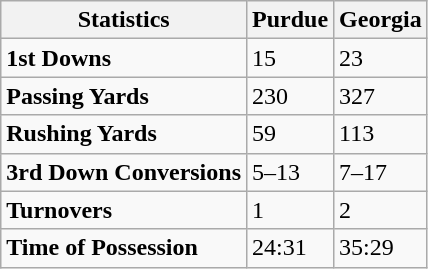<table class="wikitable">
<tr>
<th>Statistics</th>
<th>Purdue</th>
<th>Georgia</th>
</tr>
<tr>
<td><strong>1st Downs</strong></td>
<td>15</td>
<td>23</td>
</tr>
<tr>
<td><strong>Passing Yards</strong></td>
<td>230</td>
<td>327</td>
</tr>
<tr>
<td><strong>Rushing Yards</strong></td>
<td>59</td>
<td>113</td>
</tr>
<tr>
<td><strong>3rd Down Conversions</strong></td>
<td>5–13</td>
<td>7–17</td>
</tr>
<tr>
<td><strong>Turnovers</strong></td>
<td>1</td>
<td>2</td>
</tr>
<tr>
<td><strong>Time of Possession</strong></td>
<td>24:31</td>
<td>35:29</td>
</tr>
</table>
